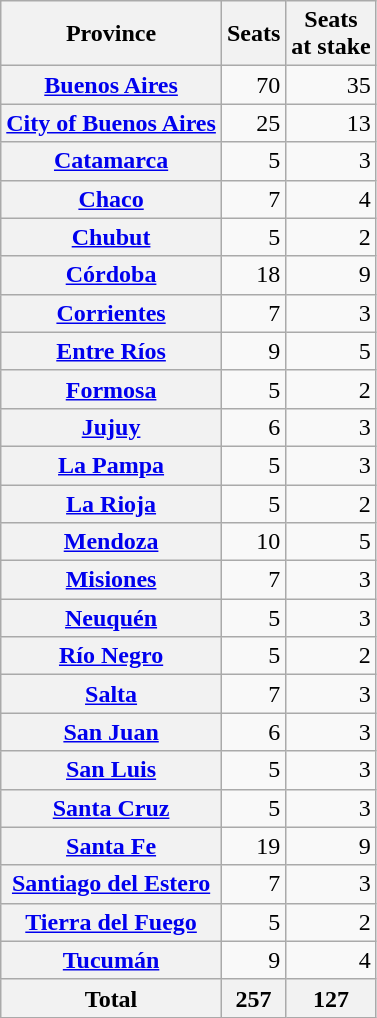<table class="wikitable sortable" style="text-align:right">
<tr>
<th>Province</th>
<th>Seats</th>
<th>Seats<br>at stake</th>
</tr>
<tr>
<th><a href='#'>Buenos Aires</a></th>
<td>70</td>
<td>35</td>
</tr>
<tr>
<th><a href='#'>City of Buenos Aires</a></th>
<td>25</td>
<td>13</td>
</tr>
<tr>
<th><a href='#'>Catamarca</a></th>
<td>5</td>
<td>3</td>
</tr>
<tr>
<th><a href='#'>Chaco</a></th>
<td>7</td>
<td>4</td>
</tr>
<tr>
<th><a href='#'>Chubut</a></th>
<td>5</td>
<td>2</td>
</tr>
<tr>
<th><a href='#'>Córdoba</a></th>
<td>18</td>
<td>9</td>
</tr>
<tr>
<th><a href='#'>Corrientes</a></th>
<td>7</td>
<td>3</td>
</tr>
<tr>
<th><a href='#'>Entre Ríos</a></th>
<td>9</td>
<td>5</td>
</tr>
<tr>
<th><a href='#'>Formosa</a></th>
<td>5</td>
<td>2</td>
</tr>
<tr>
<th><a href='#'>Jujuy</a></th>
<td>6</td>
<td>3</td>
</tr>
<tr>
<th><a href='#'>La Pampa</a></th>
<td>5</td>
<td>3</td>
</tr>
<tr>
<th><a href='#'>La Rioja</a></th>
<td>5</td>
<td>2</td>
</tr>
<tr>
<th><a href='#'>Mendoza</a></th>
<td>10</td>
<td>5</td>
</tr>
<tr>
<th><a href='#'>Misiones</a></th>
<td>7</td>
<td>3</td>
</tr>
<tr>
<th><a href='#'>Neuquén</a></th>
<td>5</td>
<td>3</td>
</tr>
<tr>
<th><a href='#'>Río Negro</a></th>
<td>5</td>
<td>2</td>
</tr>
<tr>
<th><a href='#'>Salta</a></th>
<td>7</td>
<td>3</td>
</tr>
<tr>
<th><a href='#'>San Juan</a></th>
<td>6</td>
<td>3</td>
</tr>
<tr>
<th><a href='#'>San Luis</a></th>
<td>5</td>
<td>3</td>
</tr>
<tr>
<th><a href='#'>Santa Cruz</a></th>
<td>5</td>
<td>3</td>
</tr>
<tr>
<th><a href='#'>Santa Fe</a></th>
<td>19</td>
<td>9</td>
</tr>
<tr>
<th><a href='#'>Santiago del Estero</a></th>
<td>7</td>
<td>3</td>
</tr>
<tr>
<th><a href='#'>Tierra del Fuego</a></th>
<td>5</td>
<td>2</td>
</tr>
<tr>
<th><a href='#'>Tucumán</a></th>
<td>9</td>
<td>4</td>
</tr>
<tr>
<th>Total</th>
<th>257</th>
<th>127</th>
</tr>
</table>
